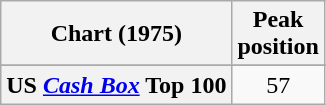<table class="wikitable sortable plainrowheaders" style="text-align:center">
<tr>
<th>Chart (1975)</th>
<th>Peak<br>position</th>
</tr>
<tr>
</tr>
<tr>
</tr>
<tr>
<th scope="row">US <a href='#'><em>Cash Box</em></a> Top 100</th>
<td align="center">57</td>
</tr>
</table>
